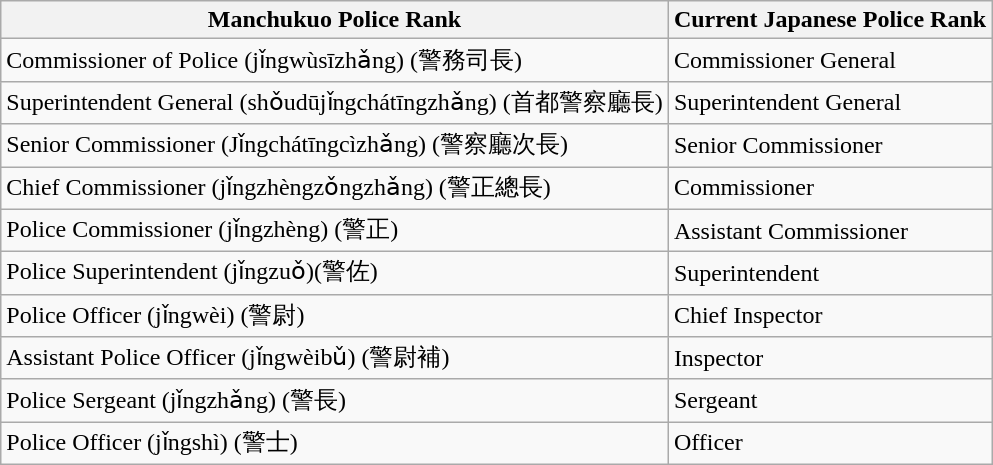<table class="wikitable">
<tr>
<th>Manchukuo Police Rank</th>
<th>Current Japanese Police Rank</th>
</tr>
<tr>
<td>Commissioner of Police (jǐngwùsīzhǎng) (警務司長)</td>
<td>Commissioner General</td>
</tr>
<tr>
<td>Superintendent General (shǒudūjǐngchátīngzhǎng) (首都警察廳長)</td>
<td>Superintendent General</td>
</tr>
<tr>
<td>Senior Commissioner (Jǐngchátīngcìzhǎng) (警察廳次長)</td>
<td>Senior Commissioner</td>
</tr>
<tr>
<td>Chief Commissioner (jǐngzhèngzǒngzhǎng) (警正總長)</td>
<td>Commissioner</td>
</tr>
<tr>
<td>Police Commissioner (jǐngzhèng) (警正)</td>
<td>Assistant Commissioner</td>
</tr>
<tr>
<td>Police Superintendent (jǐngzuǒ)(警佐)</td>
<td>Superintendent</td>
</tr>
<tr>
<td>Police Officer (jǐngwèi) (警尉)</td>
<td>Chief Inspector</td>
</tr>
<tr>
<td>Assistant Police Officer (jǐngwèibǔ) (警尉補)</td>
<td>Inspector</td>
</tr>
<tr>
<td>Police Sergeant (jǐngzhǎng) (警長)</td>
<td>Sergeant</td>
</tr>
<tr>
<td>Police Officer (jǐngshì) (警士)</td>
<td>Officer</td>
</tr>
</table>
